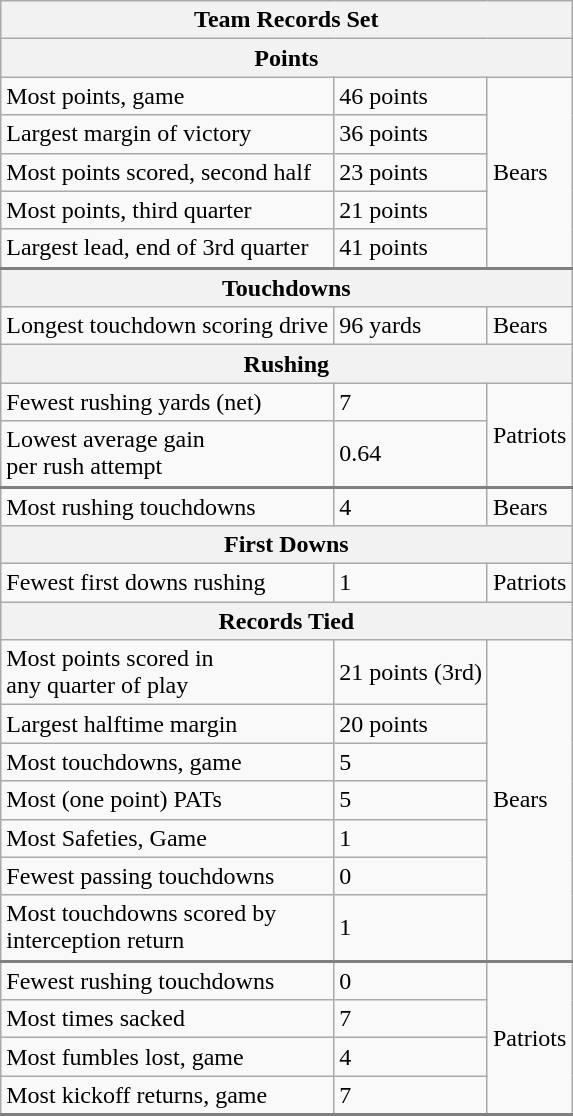<table class="wikitable">
<tr>
<th colspan=3>Team Records Set</th>
</tr>
<tr>
<th colspan=3>Points</th>
</tr>
<tr>
<td>Most points, game</td>
<td>46 points</td>
<td rowspan=5>Bears</td>
</tr>
<tr>
<td>Largest margin of victory</td>
<td>36 points</td>
</tr>
<tr>
<td>Most points scored, second half</td>
<td>23 points</td>
</tr>
<tr>
<td>Most points, third quarter</td>
<td>21 points</td>
</tr>
<tr style="border-bottom: 2px solid gray">
<td>Largest lead, end of 3rd quarter</td>
<td>41 points</td>
</tr>
<tr>
<th colspan=3>Touchdowns</th>
</tr>
<tr>
<td>Longest touchdown scoring drive</td>
<td>96 yards</td>
<td>Bears</td>
</tr>
<tr>
<th colspan=3>Rushing</th>
</tr>
<tr>
<td>Fewest rushing yards (net)</td>
<td>7</td>
<td rowspan=2>Patriots</td>
</tr>
<tr style="border-bottom: 2px solid gray">
<td>Lowest average gain<br> per rush attempt</td>
<td>0.64</td>
</tr>
<tr>
<td>Most rushing touchdowns</td>
<td>4</td>
<td>Bears</td>
</tr>
<tr>
<th colspan=3>First Downs</th>
</tr>
<tr>
<td>Fewest first downs rushing</td>
<td>1</td>
<td>Patriots</td>
</tr>
<tr>
<th colspan=3>Records Tied</th>
</tr>
<tr>
<td>Most points scored in <br>any quarter of play</td>
<td>21 points (3rd)</td>
<td rowspan=7>Bears</td>
</tr>
<tr>
<td>Largest halftime margin</td>
<td>20 points</td>
</tr>
<tr>
<td>Most touchdowns, game</td>
<td>5</td>
</tr>
<tr>
<td>Most (one point) PATs</td>
<td>5</td>
</tr>
<tr>
<td>Most Safeties, Game</td>
<td>1</td>
</tr>
<tr>
<td>Fewest passing touchdowns</td>
<td>0</td>
</tr>
<tr style="border-bottom: 2px solid gray">
<td>Most touchdowns scored by<br> interception return</td>
<td>1</td>
</tr>
<tr>
<td>Fewest rushing touchdowns</td>
<td>0</td>
<td rowspan=4 style="border-bottom: 2px solid gray">Patriots</td>
</tr>
<tr>
<td>Most times sacked</td>
<td>7</td>
</tr>
<tr>
<td>Most fumbles lost, game</td>
<td>4</td>
</tr>
<tr style="border-bottom: 2px solid gray">
<td>Most kickoff returns, game</td>
<td>7</td>
</tr>
</table>
